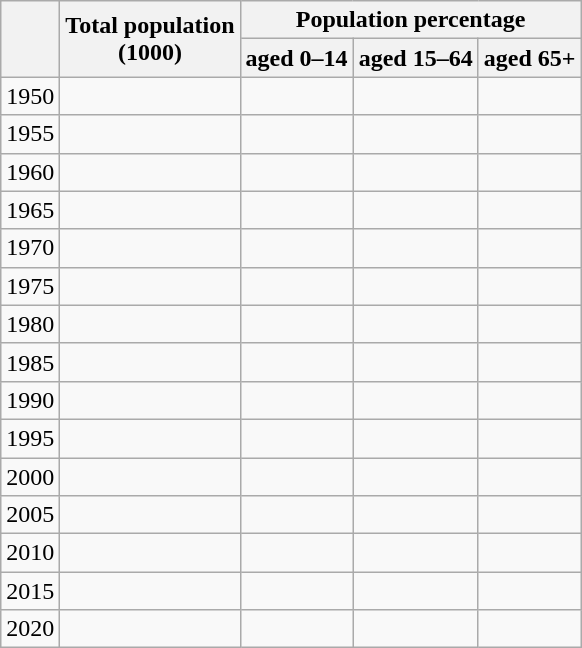<table class="wikitable" style="text-align: right;">
<tr>
<th rowspan=2></th>
<th rowspan=2>Total population<br>(1000)</th>
<th colspan=3>Population percentage</th>
</tr>
<tr>
<th>aged 0–14</th>
<th>aged 15–64</th>
<th>aged 65+</th>
</tr>
<tr>
<td>1950</td>
<td></td>
<td></td>
<td></td>
<td></td>
</tr>
<tr>
<td>1955</td>
<td></td>
<td></td>
<td></td>
<td></td>
</tr>
<tr>
<td>1960</td>
<td></td>
<td></td>
<td></td>
<td></td>
</tr>
<tr>
<td>1965</td>
<td></td>
<td></td>
<td></td>
<td></td>
</tr>
<tr>
<td>1970</td>
<td></td>
<td></td>
<td></td>
<td></td>
</tr>
<tr>
<td>1975</td>
<td></td>
<td></td>
<td></td>
<td></td>
</tr>
<tr>
<td>1980</td>
<td></td>
<td></td>
<td></td>
<td></td>
</tr>
<tr>
<td>1985</td>
<td></td>
<td></td>
<td></td>
<td></td>
</tr>
<tr>
<td>1990</td>
<td></td>
<td></td>
<td></td>
<td></td>
</tr>
<tr>
<td>1995</td>
<td></td>
<td></td>
<td></td>
<td></td>
</tr>
<tr>
<td>2000</td>
<td></td>
<td></td>
<td></td>
<td></td>
</tr>
<tr>
<td>2005</td>
<td></td>
<td></td>
<td></td>
<td></td>
</tr>
<tr>
<td>2010</td>
<td></td>
<td></td>
<td></td>
<td></td>
</tr>
<tr>
<td>2015</td>
<td></td>
<td></td>
<td></td>
<td></td>
</tr>
<tr>
<td>2020</td>
<td></td>
<td></td>
<td></td>
<td></td>
</tr>
</table>
